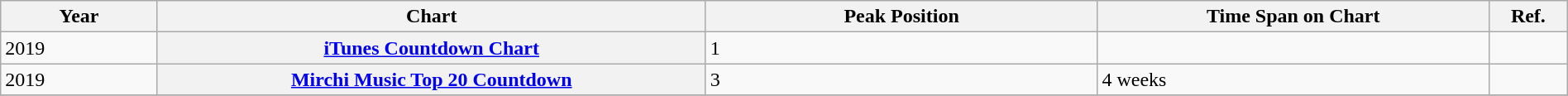<table class="wikitable plainrowheaders"  width=100%>
<tr>
<th width=10%>Year</th>
<th width=35%>Chart</th>
<th width=25%>Peak Position</th>
<th width=25%>Time Span on Chart</th>
<th width=5%>Ref.</th>
</tr>
<tr>
<td>2019</td>
<th scope="row"><a href='#'>iTunes Countdown Chart</a></th>
<td>1</td>
<td></td>
<td></td>
</tr>
<tr>
<td>2019</td>
<th scope="row"><a href='#'>Mirchi Music Top 20 Countdown</a></th>
<td>3</td>
<td>4 weeks</td>
<td></td>
</tr>
<tr>
</tr>
</table>
